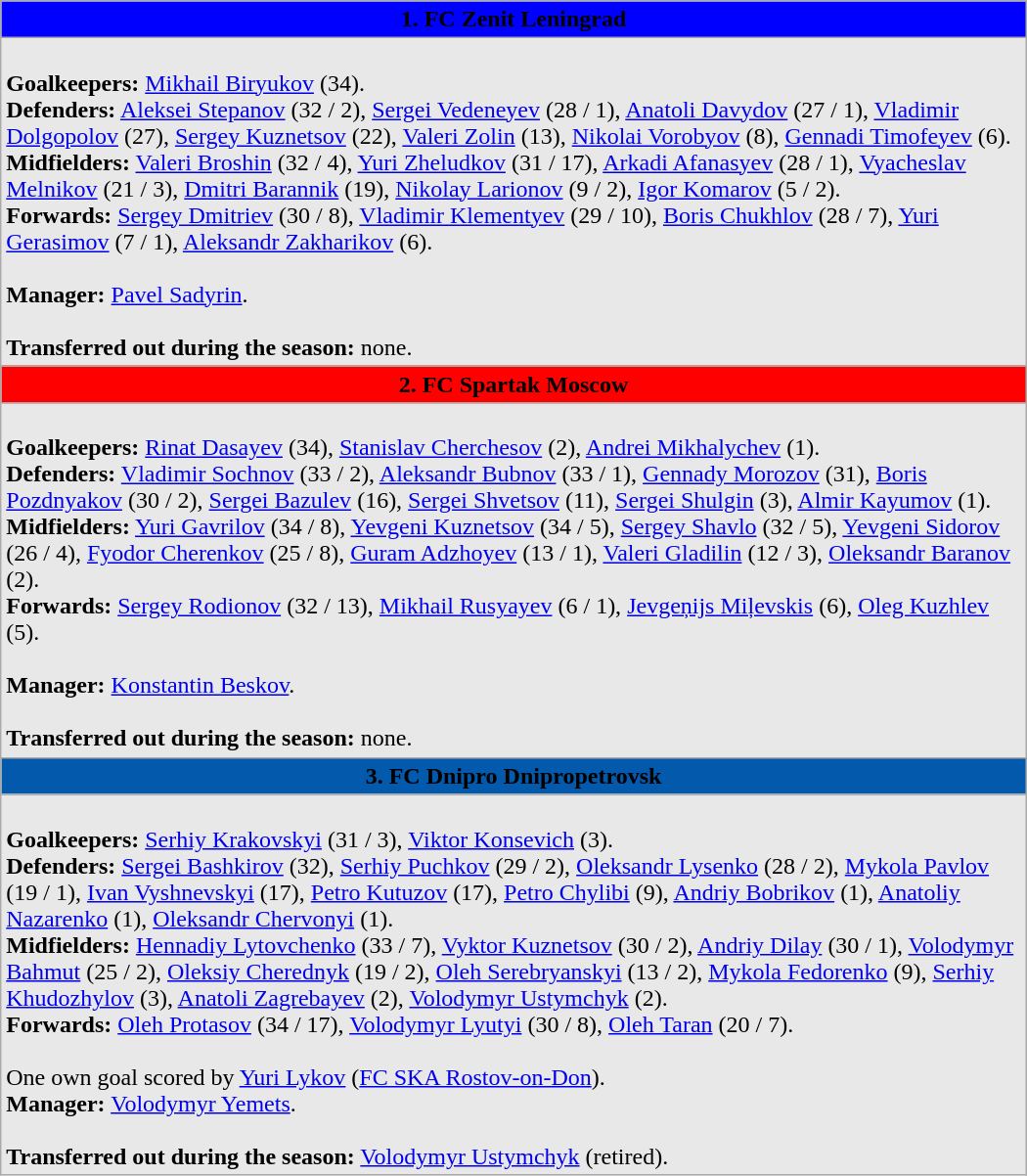<table class="wikitable" style="width:700px;">
<tr style="background:#00f;">
<td style="text-align:center; width:700px;"><span> <strong>1. FC Zenit Leningrad</strong> </span></td>
</tr>
<tr style="background:#e8e8e8;">
<td style="text-align:left; width:700px;"><br><strong>Goalkeepers:</strong> <a href='#'>Mikhail Biryukov</a> (34).<br>
<strong>Defenders:</strong> <a href='#'>Aleksei Stepanov</a> (32 / 2), <a href='#'>Sergei Vedeneyev</a> (28 / 1), <a href='#'>Anatoli Davydov</a> (27 / 1), <a href='#'>Vladimir Dolgopolov</a> (27), <a href='#'>Sergey Kuznetsov</a> (22), <a href='#'>Valeri Zolin</a> (13), <a href='#'>Nikolai Vorobyov</a> (8), <a href='#'>Gennadi Timofeyev</a> (6).<br>
<strong>Midfielders:</strong> <a href='#'>Valeri Broshin</a> (32 / 4), <a href='#'>Yuri Zheludkov</a> (31 / 17), <a href='#'>Arkadi Afanasyev</a> (28 / 1), <a href='#'>Vyacheslav Melnikov</a> (21 / 3), <a href='#'>Dmitri Barannik</a> (19), <a href='#'>Nikolay Larionov</a> (9 / 2), <a href='#'>Igor Komarov</a> (5 / 2).<br>
<strong>Forwards:</strong> <a href='#'>Sergey Dmitriev</a> (30 / 8), <a href='#'>Vladimir Klementyev</a> (29 / 10), <a href='#'>Boris Chukhlov</a> (28 / 7), <a href='#'>Yuri Gerasimov</a> (7 / 1), <a href='#'>Aleksandr Zakharikov</a> (6).<br><br><strong>Manager:</strong> <a href='#'>Pavel Sadyrin</a>.<br><br><strong>Transferred out during the season:</strong> none.</td>
</tr>
<tr style="background:#f00;">
<td style="text-align:center; width:700px;"><span> <strong>2. FC Spartak Moscow</strong> </span></td>
</tr>
<tr style="background:#e8e8e8;">
<td style="text-align:left; width:700px;"><br><strong>Goalkeepers:</strong> <a href='#'>Rinat Dasayev</a> (34), <a href='#'>Stanislav Cherchesov</a> (2), <a href='#'>Andrei Mikhalychev</a> (1).<br>
<strong>Defenders:</strong> <a href='#'>Vladimir Sochnov</a> (33 / 2), <a href='#'>Aleksandr Bubnov</a> (33 / 1), <a href='#'>Gennady Morozov</a> (31), <a href='#'>Boris Pozdnyakov</a> (30 / 2), <a href='#'>Sergei Bazulev</a> (16), <a href='#'>Sergei Shvetsov</a> (11), <a href='#'>Sergei Shulgin</a> (3), <a href='#'>Almir Kayumov</a> (1).<br>
<strong>Midfielders:</strong> <a href='#'>Yuri Gavrilov</a> (34 / 8), <a href='#'>Yevgeni Kuznetsov</a> (34 / 5), <a href='#'>Sergey Shavlo</a> (32 / 5), <a href='#'>Yevgeni Sidorov</a> (26 / 4), <a href='#'>Fyodor Cherenkov</a> (25 / 8), <a href='#'>Guram Adzhoyev</a> (13 / 1), <a href='#'>Valeri Gladilin</a> (12 / 3), <a href='#'>Oleksandr Baranov</a> (2).<br>
<strong>Forwards:</strong> <a href='#'>Sergey Rodionov</a> (32 / 13), <a href='#'>Mikhail Rusyayev</a> (6 / 1), <a href='#'>Jevgeņijs Miļevskis</a> (6), <a href='#'>Oleg Kuzhlev</a> (5).<br><br><strong>Manager:</strong> <a href='#'>Konstantin Beskov</a>.<br><br><strong>Transferred out during the season:</strong> none.</td>
</tr>
<tr style="background:#0359ac;">
<td style="text-align:center; width:700px;"><span> <strong>3. FC Dnipro Dnipropetrovsk</strong> </span></td>
</tr>
<tr style="background:#e8e8e8;">
<td style="text-align:left; width:700px;"><br><strong>Goalkeepers:</strong> <a href='#'>Serhiy Krakovskyi</a> (31 / 3), <a href='#'>Viktor Konsevich</a> (3).<br>
<strong>Defenders:</strong> <a href='#'>Sergei Bashkirov</a> (32), <a href='#'>Serhiy Puchkov</a> (29 / 2), <a href='#'>Oleksandr Lysenko</a> (28 / 2), <a href='#'>Mykola Pavlov</a> (19 / 1), <a href='#'>Ivan Vyshnevskyi</a> (17), <a href='#'>Petro Kutuzov</a> (17), <a href='#'>Petro Chylibi</a> (9), <a href='#'>Andriy Bobrikov</a> (1), <a href='#'>Anatoliy Nazarenko</a> (1), <a href='#'>Oleksandr Chervonyi</a> (1).<br>
<strong>Midfielders:</strong> <a href='#'>Hennadiy Lytovchenko</a> (33 / 7), <a href='#'>Vyktor Kuznetsov</a> (30 / 2), <a href='#'>Andriy Dilay</a> (30 / 1), <a href='#'>Volodymyr Bahmut</a> (25 / 2), <a href='#'>Oleksiy Cherednyk</a> (19 / 2), <a href='#'>Oleh Serebryanskyi</a> (13 / 2), <a href='#'>Mykola Fedorenko</a> (9), <a href='#'>Serhiy Khudozhylov</a> (3), <a href='#'>Anatoli Zagrebayev</a> (2), <a href='#'>Volodymyr Ustymchyk</a> (2).<br>
<strong>Forwards:</strong> <a href='#'>Oleh Protasov</a> (34 / 17), <a href='#'>Volodymyr Lyutyi</a> (30 / 8), <a href='#'>Oleh Taran</a> (20 / 7).<br><br>One own goal scored by <a href='#'>Yuri Lykov</a> (<a href='#'>FC SKA Rostov-on-Don</a>).<br><strong>Manager:</strong> <a href='#'>Volodymyr Yemets</a>.<br><br><strong>Transferred out during the season:</strong> <a href='#'>Volodymyr Ustymchyk</a> (retired).</td>
</tr>
</table>
